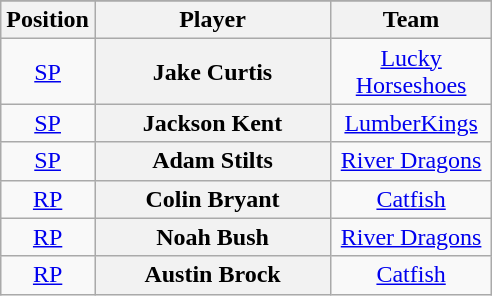<table class="wikitable sortable plainrowheaders" style="text-align:center;">
<tr>
</tr>
<tr>
<th scope="col">Position</th>
<th scope="col" style="width:150px;">Player</th>
<th scope="col" style="width:100px;">Team</th>
</tr>
<tr>
<td><a href='#'>SP</a></td>
<th scope="row" style="text-align:center">Jake Curtis</th>
<td><a href='#'>Lucky Horseshoes</a></td>
</tr>
<tr>
<td><a href='#'>SP</a></td>
<th scope="row" style="text-align:center">Jackson Kent</th>
<td><a href='#'>LumberKings</a></td>
</tr>
<tr>
<td><a href='#'>SP</a></td>
<th scope="row" style="text-align:center">Adam Stilts</th>
<td><a href='#'>River Dragons</a></td>
</tr>
<tr>
<td><a href='#'>RP</a></td>
<th scope="row" style="text-align:center">Colin Bryant</th>
<td><a href='#'>Catfish</a></td>
</tr>
<tr>
<td><a href='#'>RP</a></td>
<th scope="row" style="text-align:center">Noah Bush</th>
<td><a href='#'>River Dragons</a></td>
</tr>
<tr>
<td><a href='#'>RP</a></td>
<th scope="row" style="text-align:center">Austin Brock</th>
<td><a href='#'>Catfish</a></td>
</tr>
</table>
